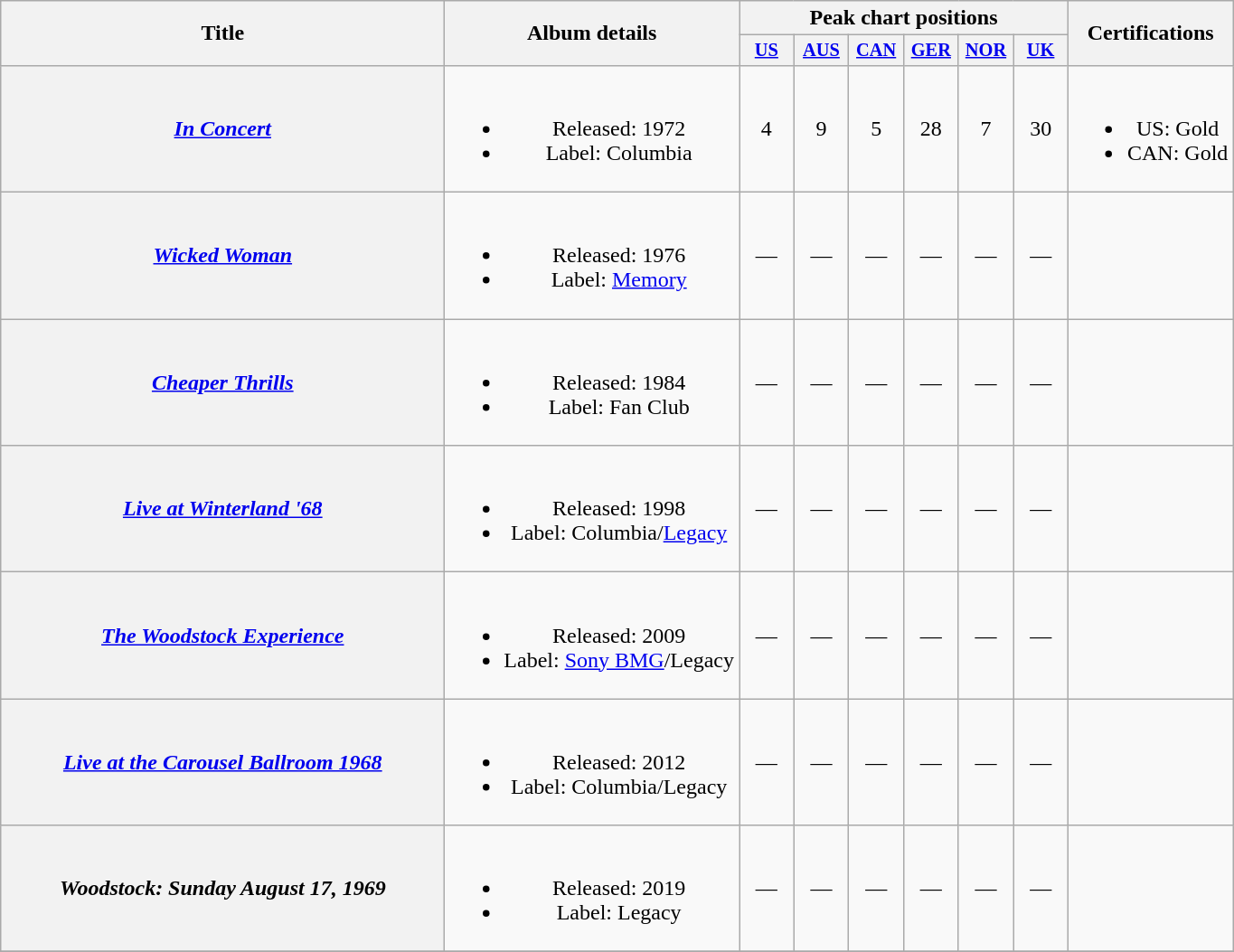<table class="wikitable plainrowheaders" style="text-align:center;">
<tr>
<th rowspan="2" style="width:20em;">Title</th>
<th rowspan="2">Album details</th>
<th colspan="6">Peak chart positions</th>
<th rowspan="2">Certifications</th>
</tr>
<tr>
<th scope="col" style="width:2.5em;font-size:85%"><a href='#'>US</a><br></th>
<th scope="col" style="width:2.5em;font-size:85%"><a href='#'>AUS</a><br></th>
<th scope="col" style="width:2.5em;font-size:85%"><a href='#'>CAN</a><br></th>
<th scope="col" style="width:2.5em;font-size:85%"><a href='#'>GER</a><br></th>
<th scope="col" style="width:2.5em;font-size:85%"><a href='#'>NOR</a><br></th>
<th scope="col" style="width:2.5em;font-size:85%"><a href='#'>UK</a><br></th>
</tr>
<tr>
<th scope="row"><em><a href='#'>In Concert</a></em></th>
<td><br><ul><li>Released: 1972</li><li>Label: Columbia</li></ul></td>
<td>4</td>
<td>9</td>
<td>5</td>
<td>28</td>
<td>7</td>
<td>30</td>
<td><br><ul><li>US: Gold</li><li>CAN: Gold</li></ul></td>
</tr>
<tr>
<th scope="row"><em><a href='#'>Wicked Woman</a></em></th>
<td><br><ul><li>Released: 1976</li><li>Label: <a href='#'>Memory</a></li></ul></td>
<td>—</td>
<td>—</td>
<td>—</td>
<td>—</td>
<td>—</td>
<td>—</td>
<td></td>
</tr>
<tr>
<th scope="row"><em><a href='#'>Cheaper Thrills</a></em><br></th>
<td><br><ul><li>Released: 1984</li><li>Label: Fan Club</li></ul></td>
<td>—</td>
<td>—</td>
<td>—</td>
<td>—</td>
<td>—</td>
<td>—</td>
<td></td>
</tr>
<tr>
<th scope="row"><em><a href='#'>Live at Winterland '68</a></em><br></th>
<td><br><ul><li>Released: 1998</li><li>Label: Columbia/<a href='#'>Legacy</a></li></ul></td>
<td>—</td>
<td>—</td>
<td>—</td>
<td>—</td>
<td>—</td>
<td>—</td>
<td></td>
</tr>
<tr>
<th scope="row"><em><a href='#'>The Woodstock Experience</a></em></th>
<td><br><ul><li>Released: 2009</li><li>Label: <a href='#'>Sony BMG</a>/Legacy</li></ul></td>
<td>—</td>
<td>—</td>
<td>—</td>
<td>—</td>
<td>—</td>
<td>—</td>
<td></td>
</tr>
<tr>
<th scope="row"><em><a href='#'>Live at the Carousel Ballroom 1968</a></em><br></th>
<td><br><ul><li>Released: 2012</li><li>Label: Columbia/Legacy</li></ul></td>
<td>—</td>
<td>—</td>
<td>—</td>
<td>—</td>
<td>—</td>
<td>—</td>
<td></td>
</tr>
<tr>
<th scope="row"><em>Woodstock: Sunday August 17, 1969</em></th>
<td><br><ul><li>Released: 2019</li><li>Label: Legacy</li></ul></td>
<td>—</td>
<td>—</td>
<td>—</td>
<td>—</td>
<td>—</td>
<td>—</td>
<td></td>
</tr>
<tr>
</tr>
</table>
